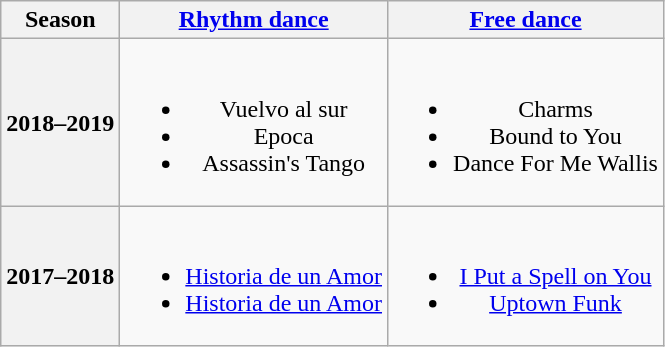<table class=wikitable style=text-align:center>
<tr>
<th>Season</th>
<th><a href='#'>Rhythm dance</a></th>
<th><a href='#'>Free dance</a></th>
</tr>
<tr>
<th>2018–2019 <br> </th>
<td><br><ul><li> Vuelvo al sur <br></li><li> Epoca <br></li><li> Assassin's Tango <br></li></ul></td>
<td><br><ul><li>Charms <br></li><li>Bound to You <br></li><li>Dance For Me Wallis <br></li></ul></td>
</tr>
<tr>
<th>2017–2018</th>
<td><br><ul><li> <a href='#'>Historia de un Amor</a> <br></li><li> <a href='#'>Historia de un Amor</a> <br></li></ul></td>
<td><br><ul><li><a href='#'>I Put a Spell on You</a> <br></li><li><a href='#'>Uptown Funk</a> <br></li></ul></td>
</tr>
</table>
